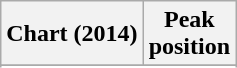<table class="wikitable sortable">
<tr>
<th>Chart (2014)</th>
<th>Peak<br>position</th>
</tr>
<tr>
</tr>
<tr>
</tr>
</table>
